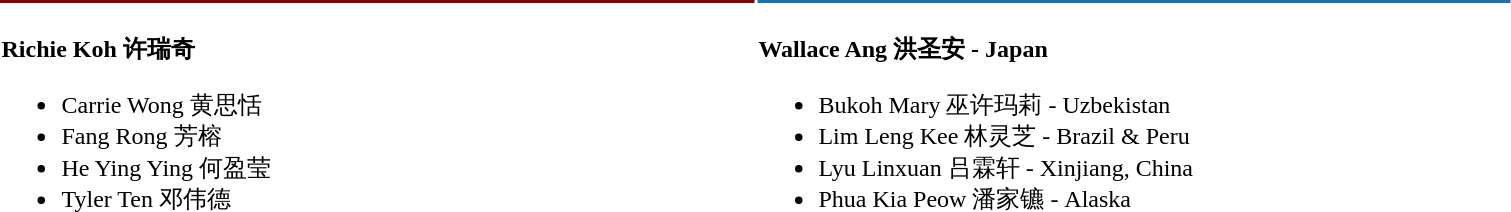<table width=80%>
<tr align=center>
<th bgcolor=#8B0000 align=center width=40%></th>
<th bgcolor=#1374ba align=center width=40%></th>
</tr>
<tr>
<td><br><strong>Richie Koh 许瑞奇</strong><ul><li>Carrie Wong 黄思恬</li><li>Fang Rong 芳榕</li><li>He Ying Ying 何盈莹</li><li>Tyler Ten 邓伟德</li></ul></td>
<td><br><strong>Wallace Ang 洪圣安 - Japan</strong><ul><li>Bukoh Mary 巫许玛莉 - Uzbekistan</li><li>Lim Leng Kee 林灵芝 - Brazil & Peru</li><li>Lyu Linxuan 吕霖轩 - Xinjiang, China</li><li>Phua Kia Peow 潘家镳 - Alaska</li></ul></td>
</tr>
<tr>
</tr>
</table>
